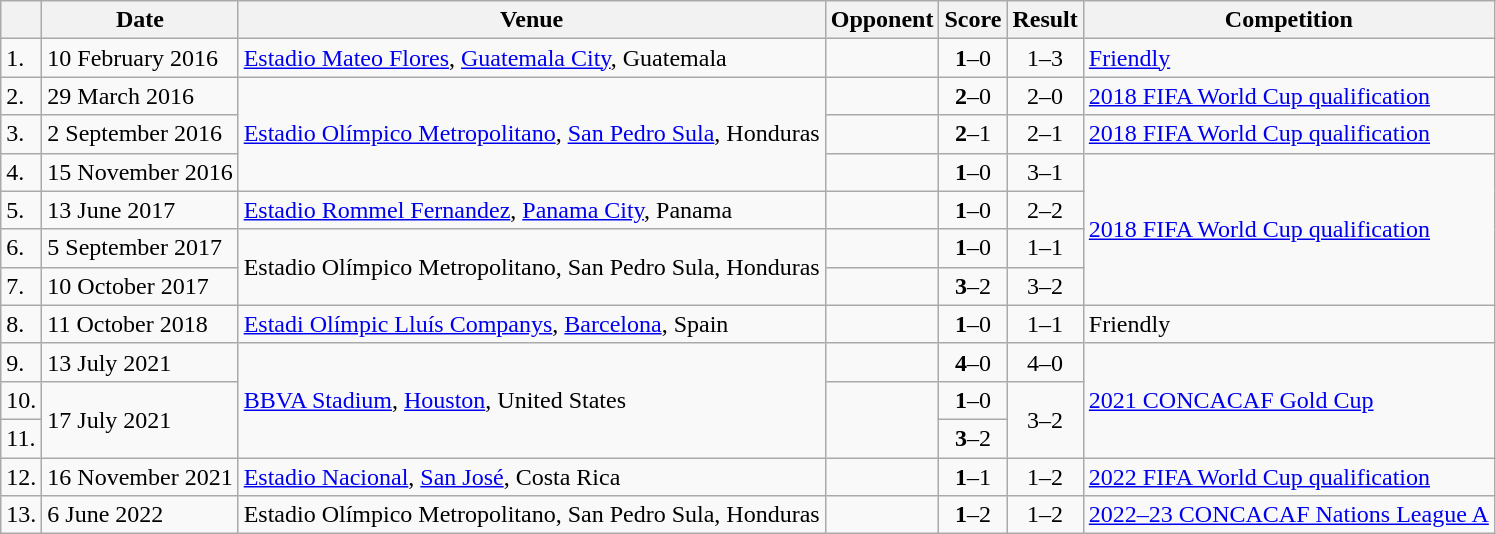<table class="wikitable">
<tr>
<th></th>
<th>Date</th>
<th>Venue</th>
<th>Opponent</th>
<th>Score</th>
<th>Result</th>
<th>Competition</th>
</tr>
<tr>
<td>1.</td>
<td>10 February 2016</td>
<td><a href='#'>Estadio Mateo Flores</a>, <a href='#'>Guatemala City</a>, Guatemala</td>
<td></td>
<td align=center><strong>1</strong>–0</td>
<td align=center>1–3</td>
<td><a href='#'>Friendly</a></td>
</tr>
<tr>
<td>2.</td>
<td>29 March 2016</td>
<td rowspan=3><a href='#'>Estadio Olímpico Metropolitano</a>, <a href='#'>San Pedro Sula</a>, Honduras</td>
<td></td>
<td align=center><strong>2</strong>–0</td>
<td align=center>2–0</td>
<td><a href='#'>2018 FIFA World Cup qualification</a></td>
</tr>
<tr>
<td>3.</td>
<td>2 September 2016</td>
<td></td>
<td align=center><strong>2</strong>–1</td>
<td align=center>2–1</td>
<td><a href='#'>2018 FIFA World Cup qualification</a></td>
</tr>
<tr>
<td>4.</td>
<td>15 November 2016</td>
<td></td>
<td align=center><strong>1</strong>–0</td>
<td align=center>3–1</td>
<td rowspan=4><a href='#'>2018 FIFA World Cup qualification</a></td>
</tr>
<tr>
<td>5.</td>
<td>13 June 2017</td>
<td><a href='#'>Estadio Rommel Fernandez</a>, <a href='#'>Panama City</a>, Panama</td>
<td></td>
<td align=center><strong>1</strong>–0</td>
<td align=center>2–2</td>
</tr>
<tr>
<td>6.</td>
<td>5 September 2017</td>
<td rowspan=2>Estadio Olímpico Metropolitano, San Pedro Sula, Honduras</td>
<td></td>
<td align=center><strong>1</strong>–0</td>
<td align=center>1–1</td>
</tr>
<tr>
<td>7.</td>
<td>10 October 2017</td>
<td></td>
<td align=center><strong>3</strong>–2</td>
<td align=center>3–2</td>
</tr>
<tr>
<td>8.</td>
<td>11 October 2018</td>
<td><a href='#'>Estadi Olímpic Lluís Companys</a>, <a href='#'>Barcelona</a>, Spain</td>
<td></td>
<td align=center><strong>1</strong>–0</td>
<td align=center>1–1</td>
<td>Friendly</td>
</tr>
<tr>
<td>9.</td>
<td>13 July 2021</td>
<td rowspan=3><a href='#'>BBVA Stadium</a>, <a href='#'>Houston</a>, United States</td>
<td></td>
<td align=center><strong>4</strong>–0</td>
<td align=center>4–0</td>
<td rowspan=3><a href='#'>2021 CONCACAF Gold Cup</a></td>
</tr>
<tr>
<td>10.</td>
<td rowspan="2">17 July 2021</td>
<td rowspan="2"></td>
<td align=center><strong>1</strong>–0</td>
<td rowspan="2" style="text-align:center">3–2</td>
</tr>
<tr>
<td>11.</td>
<td align=center><strong>3</strong>–2</td>
</tr>
<tr>
<td>12.</td>
<td>16 November 2021</td>
<td><a href='#'>Estadio Nacional</a>, <a href='#'>San José</a>, Costa Rica</td>
<td></td>
<td align=center><strong>1</strong>–1</td>
<td align=center>1–2</td>
<td><a href='#'>2022 FIFA World Cup qualification</a></td>
</tr>
<tr>
<td>13.</td>
<td>6 June 2022</td>
<td>Estadio Olímpico Metropolitano, San Pedro Sula, Honduras</td>
<td></td>
<td align=center><strong>1</strong>–2</td>
<td align=center>1–2</td>
<td><a href='#'>2022–23 CONCACAF Nations League A</a></td>
</tr>
</table>
